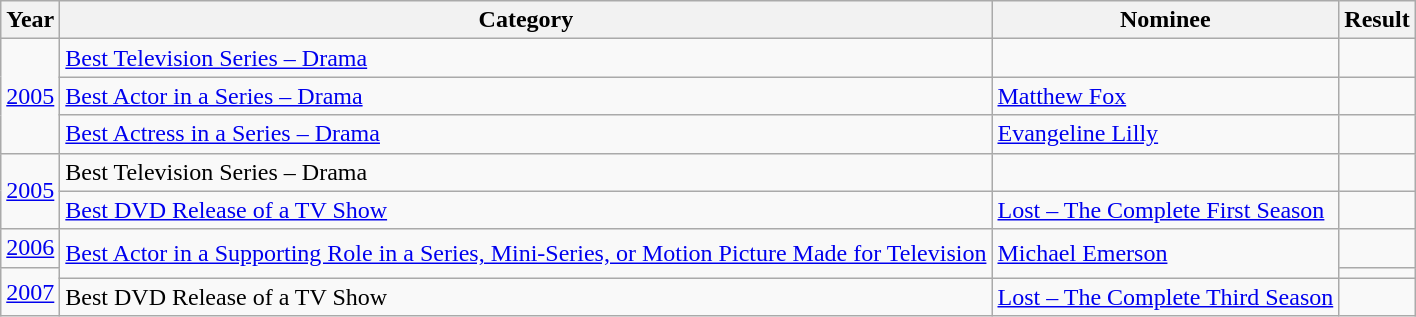<table class="wikitable">
<tr>
<th>Year</th>
<th>Category</th>
<th>Nominee</th>
<th>Result</th>
</tr>
<tr>
<td rowspan=3><a href='#'>2005 <br> </a></td>
<td><a href='#'>Best Television Series – Drama</a></td>
<td></td>
<td></td>
</tr>
<tr>
<td><a href='#'>Best Actor in a Series – Drama</a></td>
<td><a href='#'>Matthew Fox</a></td>
<td></td>
</tr>
<tr>
<td><a href='#'>Best Actress in a Series – Drama</a></td>
<td><a href='#'>Evangeline Lilly</a></td>
<td></td>
</tr>
<tr>
<td rowspan=2><a href='#'>2005 <br> </a></td>
<td>Best Television Series – Drama</td>
<td></td>
<td></td>
</tr>
<tr>
<td><a href='#'>Best DVD Release of a TV Show</a></td>
<td><a href='#'>Lost – The Complete First Season</a></td>
<td></td>
</tr>
<tr>
<td><a href='#'>2006</a></td>
<td rowspan=2><a href='#'>Best Actor in a Supporting Role in a Series, Mini-Series, or Motion Picture Made for Television</a></td>
<td rowspan=2><a href='#'>Michael Emerson</a></td>
<td></td>
</tr>
<tr>
<td rowspan=2><a href='#'>2007</a></td>
<td></td>
</tr>
<tr>
<td>Best DVD Release of a TV Show</td>
<td><a href='#'>Lost – The Complete Third Season</a></td>
<td></td>
</tr>
</table>
